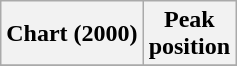<table class="wikitable sortable plainrowheaders">
<tr>
<th>Chart (2000)</th>
<th>Peak<br>position</th>
</tr>
<tr>
</tr>
</table>
